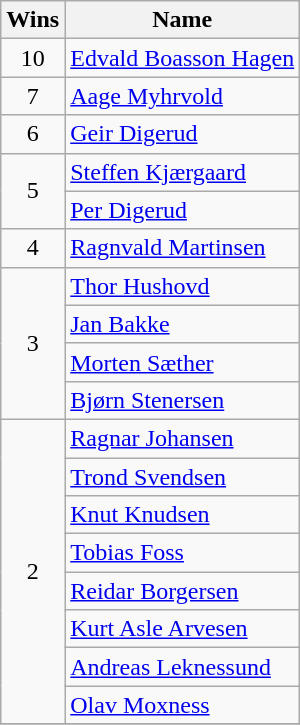<table class="wikitable">
<tr>
<th>Wins</th>
<th>Name</th>
</tr>
<tr>
<td align=center>10</td>
<td><a href='#'>Edvald Boasson Hagen</a></td>
</tr>
<tr>
<td align=center>7</td>
<td><a href='#'>Aage Myhrvold</a></td>
</tr>
<tr>
<td align=center>6</td>
<td><a href='#'>Geir Digerud</a></td>
</tr>
<tr>
<td align=center rowspan=2>5</td>
<td><a href='#'>Steffen Kjærgaard</a></td>
</tr>
<tr>
<td><a href='#'>Per Digerud</a></td>
</tr>
<tr>
<td align=center>4</td>
<td><a href='#'>Ragnvald Martinsen</a></td>
</tr>
<tr>
<td align=center rowspan=4>3</td>
<td><a href='#'>Thor Hushovd</a></td>
</tr>
<tr>
<td><a href='#'>Jan Bakke</a></td>
</tr>
<tr>
<td><a href='#'>Morten Sæther</a></td>
</tr>
<tr>
<td><a href='#'>Bjørn Stenersen</a></td>
</tr>
<tr>
<td align=center rowspan=8>2</td>
<td><a href='#'>Ragnar Johansen</a></td>
</tr>
<tr>
<td><a href='#'>Trond Svendsen</a></td>
</tr>
<tr>
<td><a href='#'>Knut Knudsen</a></td>
</tr>
<tr>
<td><a href='#'>Tobias Foss</a></td>
</tr>
<tr>
<td><a href='#'>Reidar Borgersen</a></td>
</tr>
<tr>
<td><a href='#'>Kurt Asle Arvesen</a></td>
</tr>
<tr>
<td><a href='#'>Andreas Leknessund</a></td>
</tr>
<tr>
<td><a href='#'>Olav Moxness</a></td>
</tr>
<tr>
</tr>
</table>
